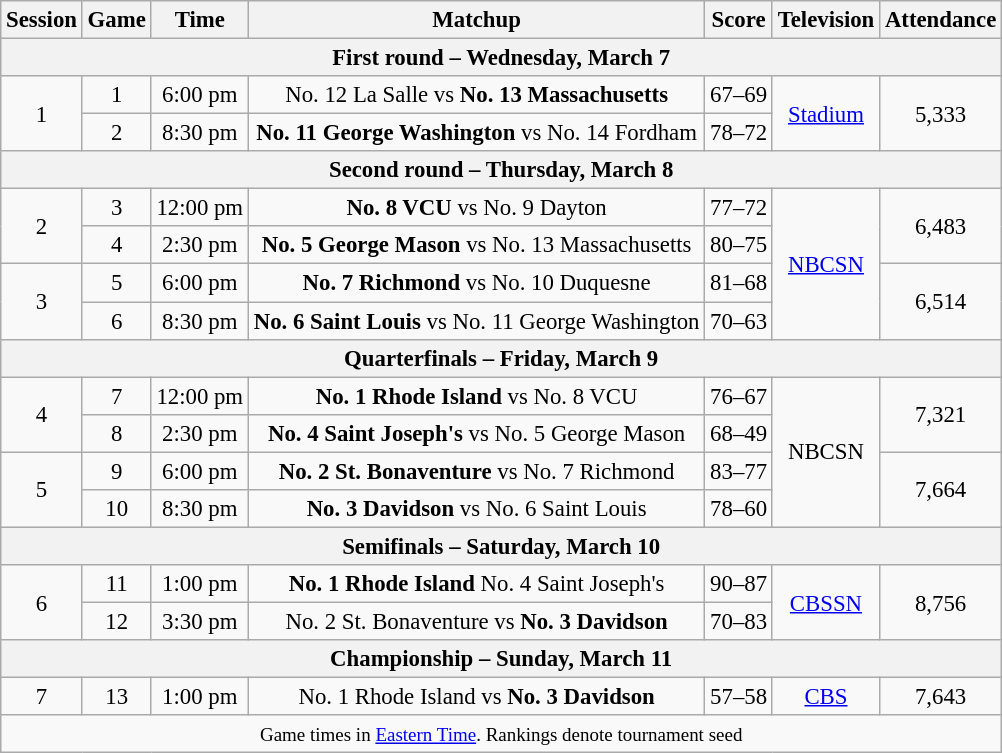<table class="wikitable" style="font-size: 95%; text-align:center">
<tr>
<th>Session</th>
<th>Game</th>
<th>Time</th>
<th>Matchup</th>
<th>Score</th>
<th>Television</th>
<th>Attendance</th>
</tr>
<tr>
<th colspan=7>First round – Wednesday, March 7</th>
</tr>
<tr>
<td rowspan=2>1</td>
<td>1</td>
<td>6:00 pm</td>
<td>No. 12 La Salle vs <strong>No. 13 Massachusetts</strong></td>
<td>67–69</td>
<td rowspan=2><a href='#'>Stadium</a></td>
<td rowspan=2>5,333</td>
</tr>
<tr>
<td>2</td>
<td>8:30 pm</td>
<td><strong>No. 11 George Washington</strong> vs No. 14 Fordham</td>
<td>78–72</td>
</tr>
<tr>
<th colspan=7>Second round – Thursday, March 8</th>
</tr>
<tr>
<td rowspan=2>2</td>
<td>3</td>
<td>12:00 pm</td>
<td><strong>No. 8 VCU</strong> vs No. 9 Dayton</td>
<td>77–72</td>
<td rowspan=4><a href='#'>NBCSN</a></td>
<td rowspan=2>6,483</td>
</tr>
<tr>
<td>4</td>
<td>2:30 pm</td>
<td><strong>No. 5 George Mason</strong> vs No. 13 Massachusetts</td>
<td>80–75</td>
</tr>
<tr>
<td rowspan=2>3</td>
<td>5</td>
<td>6:00 pm</td>
<td><strong>No. 7 Richmond</strong> vs No. 10 Duquesne</td>
<td>81–68</td>
<td rowspan=2>6,514</td>
</tr>
<tr>
<td>6</td>
<td>8:30 pm</td>
<td><strong>No. 6 Saint Louis</strong> vs No. 11 George Washington</td>
<td>70–63</td>
</tr>
<tr>
<th colspan=7>Quarterfinals – Friday, March 9</th>
</tr>
<tr>
<td rowspan=2>4</td>
<td>7</td>
<td>12:00 pm</td>
<td><strong>No. 1 Rhode Island</strong> vs No. 8 VCU</td>
<td>76–67</td>
<td rowspan=4>NBCSN</td>
<td rowspan=2>7,321</td>
</tr>
<tr>
<td>8</td>
<td>2:30 pm</td>
<td><strong>No. 4 Saint Joseph's</strong> vs No. 5 George Mason</td>
<td>68–49</td>
</tr>
<tr>
<td rowspan=2>5</td>
<td>9</td>
<td>6:00 pm</td>
<td><strong>No. 2 St. Bonaventure</strong> vs No. 7 Richmond</td>
<td>83–77</td>
<td rowspan=2>7,664</td>
</tr>
<tr>
<td>10</td>
<td>8:30 pm</td>
<td><strong>No. 3 Davidson</strong> vs No. 6 Saint Louis</td>
<td>78–60</td>
</tr>
<tr>
<th colspan=7>Semifinals – Saturday, March 10</th>
</tr>
<tr>
<td rowspan=2>6</td>
<td>11</td>
<td>1:00 pm</td>
<td><strong>No. 1 Rhode Island</strong> No. 4 Saint Joseph's</td>
<td>90–87</td>
<td rowspan=2><a href='#'>CBSSN</a></td>
<td rowspan=2>8,756</td>
</tr>
<tr>
<td>12</td>
<td>3:30 pm</td>
<td>No. 2 St. Bonaventure vs <strong>No. 3 Davidson</strong></td>
<td>70–83</td>
</tr>
<tr>
<th colspan=7>Championship – Sunday, March 11</th>
</tr>
<tr>
<td>7</td>
<td>13</td>
<td>1:00 pm</td>
<td>No. 1 Rhode Island vs <strong>No. 3 Davidson</strong></td>
<td>57–58</td>
<td><a href='#'>CBS</a></td>
<td>7,643</td>
</tr>
<tr>
<td colspan=7><small>Game times in <a href='#'>Eastern Time</a>. Rankings denote tournament seed</small></td>
</tr>
</table>
